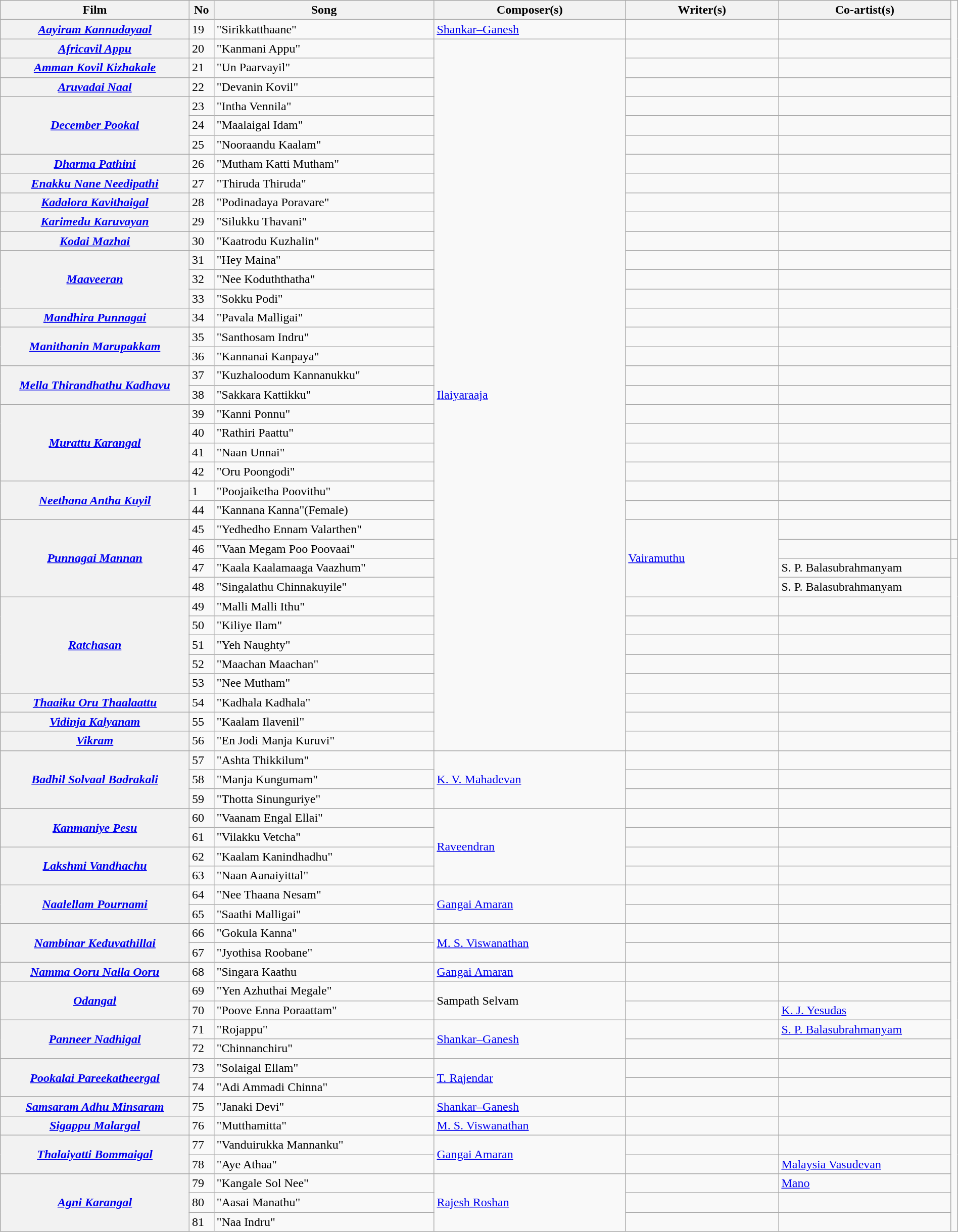<table class="wikitable plainrowheaders" width="100%" textcolor:#000;">
<tr>
<th><strong>Film</strong></th>
<th><strong>No</strong></th>
<th scope="col" width=23%><strong>Song</strong></th>
<th scope="col" width=20%><strong>Composer(s)</strong></th>
<th scope="col" width=16%><strong>Writer(s)</strong></th>
<th scope="col" width=18%><strong>Co-artist(s)</strong></th>
</tr>
<tr>
<th><em><a href='#'>Aayiram Kannudayaal</a></em></th>
<td>19</td>
<td>"Sirikkatthaane"</td>
<td><a href='#'>Shankar–Ganesh</a></td>
<td></td>
<td></td>
</tr>
<tr>
<th><a href='#'><em>Africavil Appu</em></a></th>
<td>20</td>
<td>"Kanmani Appu"</td>
<td rowspan="37"><a href='#'>Ilaiyaraaja</a></td>
<td></td>
<td></td>
</tr>
<tr>
<th><em><a href='#'>Amman Kovil Kizhakale</a></em></th>
<td>21</td>
<td>"Un Paarvayil"</td>
<td></td>
<td></td>
</tr>
<tr>
<th><em><a href='#'>Aruvadai Naal</a></em></th>
<td>22</td>
<td>"Devanin Kovil"</td>
<td></td>
<td></td>
</tr>
<tr>
<th rowspan="3"><em><a href='#'>December Pookal</a></em></th>
<td>23</td>
<td>"Intha Vennila"</td>
<td></td>
<td></td>
</tr>
<tr>
<td>24</td>
<td>"Maalaigal Idam"</td>
<td></td>
<td></td>
</tr>
<tr>
<td>25</td>
<td>"Nooraandu Kaalam"</td>
<td></td>
<td></td>
</tr>
<tr>
<th><a href='#'><em>Dharma Pathini</em></a></th>
<td>26</td>
<td>"Mutham Katti Mutham"</td>
<td></td>
<td></td>
</tr>
<tr>
<th><em><a href='#'>Enakku Nane Needipathi</a></em></th>
<td>27</td>
<td>"Thiruda Thiruda"</td>
<td></td>
<td></td>
</tr>
<tr>
<th><em><a href='#'>Kadalora Kavithaigal</a></em></th>
<td>28</td>
<td>"Podinadaya Poravare"</td>
<td></td>
<td></td>
</tr>
<tr>
<th><em><a href='#'>Karimedu Karuvayan</a></em></th>
<td>29</td>
<td>"Silukku Thavani"</td>
<td></td>
<td></td>
</tr>
<tr>
<th><em><a href='#'>Kodai Mazhai</a></em></th>
<td>30</td>
<td>"Kaatrodu Kuzhalin"</td>
<td></td>
<td></td>
</tr>
<tr>
<th rowspan="3"><em><a href='#'>Maaveeran</a></em></th>
<td>31</td>
<td>"Hey Maina"</td>
<td></td>
<td></td>
</tr>
<tr>
<td>32</td>
<td>"Nee Koduththatha"</td>
<td></td>
<td></td>
</tr>
<tr>
<td>33</td>
<td>"Sokku Podi"</td>
<td></td>
<td></td>
</tr>
<tr>
<th><em><a href='#'>Mandhira Punnagai</a></em></th>
<td>34</td>
<td>"Pavala Malligai"</td>
<td></td>
<td></td>
</tr>
<tr>
<th rowspan="2"><em><a href='#'>Manithanin Marupakkam</a></em></th>
<td>35</td>
<td>"Santhosam Indru"</td>
<td></td>
<td></td>
</tr>
<tr>
<td>36</td>
<td>"Kannanai Kanpaya"</td>
<td></td>
<td></td>
</tr>
<tr>
<th rowspan="2"><em><a href='#'>Mella Thirandhathu Kadhavu</a></em></th>
<td>37</td>
<td>"Kuzhaloodum Kannanukku"</td>
<td></td>
<td></td>
</tr>
<tr>
<td>38</td>
<td>"Sakkara Kattikku"</td>
<td></td>
<td></td>
</tr>
<tr>
<th rowspan="4"><em><a href='#'>Murattu Karangal</a></em></th>
<td>39</td>
<td>"Kanni Ponnu"</td>
<td></td>
<td></td>
</tr>
<tr>
<td>40</td>
<td>"Rathiri Paattu"</td>
<td></td>
<td></td>
</tr>
<tr>
<td>41</td>
<td>"Naan Unnai"</td>
<td></td>
<td></td>
</tr>
<tr>
<td>42</td>
<td>"Oru Poongodi"</td>
<td></td>
<td></td>
</tr>
<tr>
<th rowspan="2"><em><a href='#'>Neethana Antha Kuyil</a></em></th>
<td>1</td>
<td>"Poojaiketha Poovithu"</td>
<td></td>
<td></td>
</tr>
<tr>
<td>44</td>
<td>"Kannana Kanna"(Female)</td>
<td></td>
<td></td>
</tr>
<tr>
<th rowspan="4"><em><a href='#'>Punnagai Mannan</a></em></th>
<td>45</td>
<td>"Yedhedho Ennam Valarthen"</td>
<td rowspan="4"><a href='#'>Vairamuthu</a></td>
<td></td>
</tr>
<tr>
<td>46</td>
<td>"Vaan Megam Poo Poovaai"</td>
<td></td>
<td></td>
</tr>
<tr>
<td>47</td>
<td>"Kaala Kaalamaaga Vaazhum"</td>
<td>S. P. Balasubrahmanyam</td>
</tr>
<tr>
<td>48</td>
<td>"Singalathu Chinnakuyile"</td>
<td>S. P. Balasubrahmanyam</td>
</tr>
<tr>
<th rowspan="5"><a href='#'><em>Ratchasan</em></a></th>
<td>49</td>
<td>"Malli Malli Ithu"</td>
<td></td>
<td></td>
</tr>
<tr>
<td>50</td>
<td>"Kiliye Ilam"</td>
<td></td>
<td></td>
</tr>
<tr>
<td>51</td>
<td>"Yeh Naughty"</td>
<td></td>
<td></td>
</tr>
<tr>
<td>52</td>
<td>"Maachan Maachan"</td>
<td></td>
<td></td>
</tr>
<tr>
<td>53</td>
<td>"Nee Mutham"</td>
<td></td>
<td></td>
</tr>
<tr>
<th><em><a href='#'>Thaaiku Oru Thaalaattu</a></em></th>
<td>54</td>
<td>"Kadhala Kadhala"</td>
<td></td>
<td></td>
</tr>
<tr>
<th><em><a href='#'>Vidinja Kalyanam</a></em></th>
<td>55</td>
<td>"Kaalam Ilavenil"</td>
<td></td>
<td></td>
</tr>
<tr>
<th><a href='#'><em>Vikram</em></a></th>
<td>56</td>
<td>"En Jodi Manja Kuruvi"</td>
<td></td>
<td></td>
</tr>
<tr>
<th rowspan="3"><a href='#'><em>Badhil Solvaal Badrakali</em></a></th>
<td>57</td>
<td>"Ashta Thikkilum"</td>
<td rowspan="3"><a href='#'>K. V. Mahadevan</a></td>
<td></td>
<td></td>
</tr>
<tr>
<td>58</td>
<td>"Manja Kungumam"</td>
<td></td>
<td></td>
</tr>
<tr>
<td>59</td>
<td>"Thotta Sinunguriye"</td>
<td></td>
<td></td>
</tr>
<tr>
<th rowspan="2"><a href='#'><em>Kanmaniye Pesu</em></a></th>
<td>60</td>
<td>"Vaanam Engal Ellai"</td>
<td rowspan="4"><a href='#'>Raveendran</a></td>
<td></td>
<td></td>
</tr>
<tr>
<td>61</td>
<td>"Vilakku Vetcha"</td>
<td></td>
<td></td>
</tr>
<tr>
<th rowspan="2"><em><a href='#'>Lakshmi Vandhachu</a></em></th>
<td>62</td>
<td>"Kaalam Kanindhadhu"</td>
<td></td>
<td></td>
</tr>
<tr>
<td>63</td>
<td>"Naan Aanaiyittal"</td>
<td></td>
<td></td>
</tr>
<tr>
<th rowspan="2"><a href='#'><em>Naalellam Pournami</em></a></th>
<td>64</td>
<td>"Nee Thaana Nesam"</td>
<td rowspan="2"><a href='#'>Gangai Amaran</a></td>
<td></td>
<td></td>
</tr>
<tr>
<td>65</td>
<td>"Saathi Malligai"</td>
<td></td>
<td></td>
</tr>
<tr>
<th rowspan="2"><em><a href='#'>Nambinar Keduvathillai</a></em></th>
<td>66</td>
<td>"Gokula Kanna"</td>
<td rowspan="2"><a href='#'>M. S. Viswanathan</a></td>
<td></td>
<td></td>
</tr>
<tr>
<td>67</td>
<td>"Jyothisa Roobane"</td>
<td></td>
<td></td>
</tr>
<tr>
<th><em><a href='#'>Namma Ooru Nalla Ooru</a></em></th>
<td>68</td>
<td>"Singara Kaathu</td>
<td><a href='#'>Gangai Amaran</a></td>
<td></td>
<td></td>
</tr>
<tr>
<th rowspan="2"><em><a href='#'>Odangal</a></em></th>
<td>69</td>
<td>"Yen Azhuthai Megale"</td>
<td rowspan="2">Sampath Selvam</td>
<td></td>
<td></td>
</tr>
<tr>
<td>70</td>
<td>"Poove Enna Poraattam"</td>
<td></td>
<td><a href='#'>K. J. Yesudas</a></td>
</tr>
<tr>
<th rowspan="2"><a href='#'><em>Panneer Nadhigal</em></a></th>
<td>71</td>
<td>"Rojappu"</td>
<td rowspan="2"><a href='#'>Shankar–Ganesh</a></td>
<td></td>
<td><a href='#'>S. P. Balasubrahmanyam</a></td>
</tr>
<tr>
<td>72</td>
<td>"Chinnanchiru"</td>
<td></td>
<td></td>
</tr>
<tr>
<th rowspan="2"><a href='#'><em>Pookalai Pareekatheergal</em></a></th>
<td>73</td>
<td>"Solaigal Ellam"</td>
<td rowspan="2"><a href='#'>T. Rajendar</a></td>
<td></td>
<td></td>
</tr>
<tr>
<td>74</td>
<td>"Adi Ammadi Chinna"</td>
<td></td>
<td></td>
</tr>
<tr>
<th><em><a href='#'>Samsaram Adhu Minsaram</a></em></th>
<td>75</td>
<td>"Janaki Devi"</td>
<td><a href='#'>Shankar–Ganesh</a></td>
<td></td>
<td></td>
</tr>
<tr>
<th><em><a href='#'>Sigappu Malargal</a></em></th>
<td>76</td>
<td>"Mutthamitta"</td>
<td><a href='#'>M. S. Viswanathan</a></td>
<td></td>
<td></td>
</tr>
<tr>
<th rowspan="2"><a href='#'><em>Thalaiyatti Bommaigal</em></a></th>
<td>77</td>
<td>"Vanduirukka Mannanku"</td>
<td rowspan="2"><a href='#'>Gangai Amaran</a></td>
<td></td>
<td></td>
</tr>
<tr>
<td>78</td>
<td>"Aye Athaa"</td>
<td></td>
<td><a href='#'>Malaysia Vasudevan</a></td>
</tr>
<tr>
<th rowspan="3"><a href='#'><em>Agni Karangal</em></a></th>
<td>79</td>
<td>"Kangale Sol Nee"</td>
<td rowspan="3"><a href='#'>Rajesh Roshan</a></td>
<td></td>
<td><a href='#'>Mano</a></td>
</tr>
<tr>
<td>80</td>
<td>"Aasai Manathu"</td>
<td></td>
<td></td>
</tr>
<tr>
<td>81</td>
<td>"Naa Indru"</td>
<td></td>
<td></td>
</tr>
</table>
